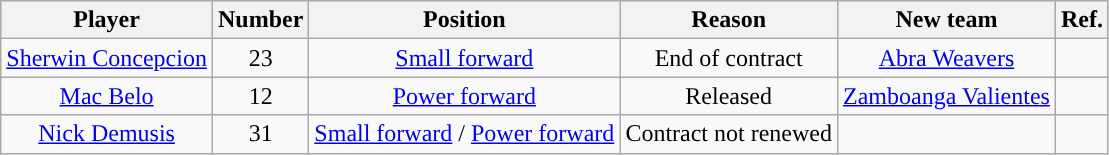<table class="wikitable sortable sortable">
<tr>
<th>Player</th>
<th>Number</th>
<th>Position</th>
<th>Reason</th>
<th>New team</th>
<th>Ref.</th>
</tr>
<tr style="text-align: center">
<td><a href='#'>Sherwin Concepcion</a></td>
<td>23</td>
<td><a href='#'>Small forward</a></td>
<td>End of contract</td>
<td><a href='#'>Abra Weavers</a> </td>
<td></td>
</tr>
<tr style="text-align: center">
<td><a href='#'>Mac Belo</a></td>
<td>12</td>
<td><a href='#'>Power forward</a></td>
<td>Released</td>
<td><a href='#'>Zamboanga Valientes</a> </td>
<td></td>
</tr>
<tr style="text-align: center">
<td><a href='#'>Nick Demusis</a></td>
<td>31</td>
<td><a href='#'>Small forward</a> / <a href='#'>Power forward</a></td>
<td>Contract not renewed</td>
<td></td>
<td></td>
</tr>
</table>
